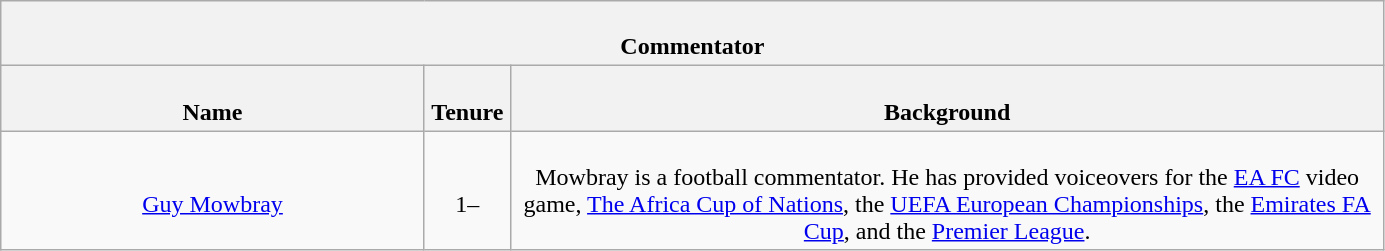<table class="wikitable sortable">
<tr>
<th colspan=3><br>Commentator</th>
</tr>
<tr>
<th style="width:275px"><br>Name</th>
<th style="width:50px"><br>Tenure</th>
<th style="width:575px"><br>Background</th>
</tr>
<tr>
<td style="text-align:center"><br><a href='#'>Guy Mowbray</a></td>
<td style="text-align:center"><br>1–</td>
<td style="text-align:center"><br>Mowbray is a football commentator.  He has provided voiceovers for the <a href='#'>EA FC</a> video game, <a href='#'>The Africa Cup of Nations</a>, the <a href='#'>UEFA European Championships</a>, the <a href='#'>Emirates FA Cup</a>, and the <a href='#'>Premier League</a>.</td>
</tr>
</table>
